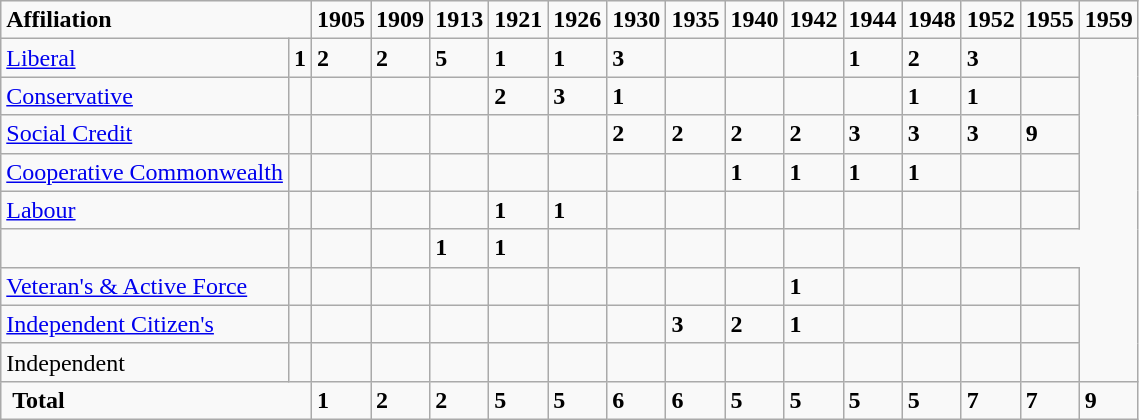<table class="wikitable">
<tr>
<td colspan="2" rowspan="1" align="left" valign="top"><strong>Affiliation</strong></td>
<td valign="top"><strong>1905</strong></td>
<td valign="top"><strong>1909</strong></td>
<td valign="top"><strong>1913</strong></td>
<td valign="top"><strong>1921</strong></td>
<td valign="top"><strong>1926</strong></td>
<td valign="top"><strong>1930</strong></td>
<td valign="top"><strong>1935</strong></td>
<td valign="top"><strong>1940</strong></td>
<td valign="top"><strong>1942</strong></td>
<td valign="top"><strong>1944</strong></td>
<td valign="top"><strong>1948</strong></td>
<td valign="top"><strong>1952</strong></td>
<td valign="top"><strong>1955</strong></td>
<td valign="top"><strong>1959</strong><br></td>
</tr>
<tr>
<td><a href='#'>Liberal</a></td>
<td><strong>1</strong></td>
<td><strong>2</strong></td>
<td><strong>2</strong></td>
<td><strong>5</strong></td>
<td><strong>1</strong></td>
<td><strong>1</strong></td>
<td><strong>3</strong></td>
<td></td>
<td></td>
<td></td>
<td><strong>1</strong></td>
<td><strong>2</strong></td>
<td><strong>3</strong></td>
<td></td>
</tr>
<tr>
<td><a href='#'>Conservative</a></td>
<td></td>
<td></td>
<td></td>
<td></td>
<td><strong>2</strong></td>
<td><strong>3</strong></td>
<td><strong>1</strong></td>
<td></td>
<td></td>
<td></td>
<td></td>
<td><strong>1</strong></td>
<td><strong>1</strong></td>
<td></td>
</tr>
<tr>
<td><a href='#'>Social Credit</a></td>
<td></td>
<td></td>
<td></td>
<td></td>
<td></td>
<td></td>
<td><strong>2</strong></td>
<td><strong>2</strong></td>
<td><strong>2</strong></td>
<td><strong>2</strong></td>
<td><strong>3</strong></td>
<td><strong>3</strong></td>
<td><strong>3</strong></td>
<td><strong>9</strong></td>
</tr>
<tr>
<td><a href='#'>Cooperative Commonwealth</a></td>
<td></td>
<td></td>
<td></td>
<td></td>
<td></td>
<td></td>
<td></td>
<td></td>
<td><strong>1</strong></td>
<td><strong>1</strong></td>
<td><strong>1</strong></td>
<td><strong>1</strong></td>
<td></td>
<td></td>
</tr>
<tr>
<td><a href='#'>Labour</a></td>
<td></td>
<td></td>
<td></td>
<td></td>
<td><strong>1</strong></td>
<td><strong>1</strong></td>
<td></td>
<td></td>
<td></td>
<td></td>
<td></td>
<td></td>
<td></td>
<td></td>
</tr>
<tr>
<td></td>
<td></td>
<td></td>
<td></td>
<td><strong>1</strong></td>
<td><strong>1</strong></td>
<td></td>
<td></td>
<td></td>
<td></td>
<td></td>
<td></td>
<td></td>
<td></td>
</tr>
<tr>
<td><a href='#'>Veteran's & Active Force</a></td>
<td></td>
<td></td>
<td></td>
<td></td>
<td></td>
<td></td>
<td></td>
<td></td>
<td></td>
<td><strong>1</strong></td>
<td></td>
<td></td>
<td></td>
<td></td>
</tr>
<tr>
<td><a href='#'>Independent Citizen's</a></td>
<td></td>
<td></td>
<td></td>
<td></td>
<td></td>
<td></td>
<td></td>
<td><strong>3</strong></td>
<td><strong>2</strong></td>
<td><strong>1</strong></td>
<td></td>
<td></td>
<td></td>
<td></td>
</tr>
<tr>
<td>Independent</td>
<td></td>
<td></td>
<td></td>
<td></td>
<td></td>
<td></td>
<td></td>
<td></td>
<td></td>
<td></td>
<td></td>
<td></td>
<td></td>
<td></td>
</tr>
<tr>
<td colspan="2" rowspan="1"> <strong>Total</strong><br></td>
<td><strong>1</strong></td>
<td><strong>2</strong></td>
<td><strong>2</strong></td>
<td><strong>5</strong></td>
<td><strong>5</strong></td>
<td><strong>6</strong></td>
<td><strong>6</strong></td>
<td><strong>5</strong></td>
<td><strong>5</strong></td>
<td><strong>5</strong></td>
<td><strong>5</strong></td>
<td><strong>7</strong></td>
<td><strong>7</strong></td>
<td><strong>9</strong></td>
</tr>
</table>
